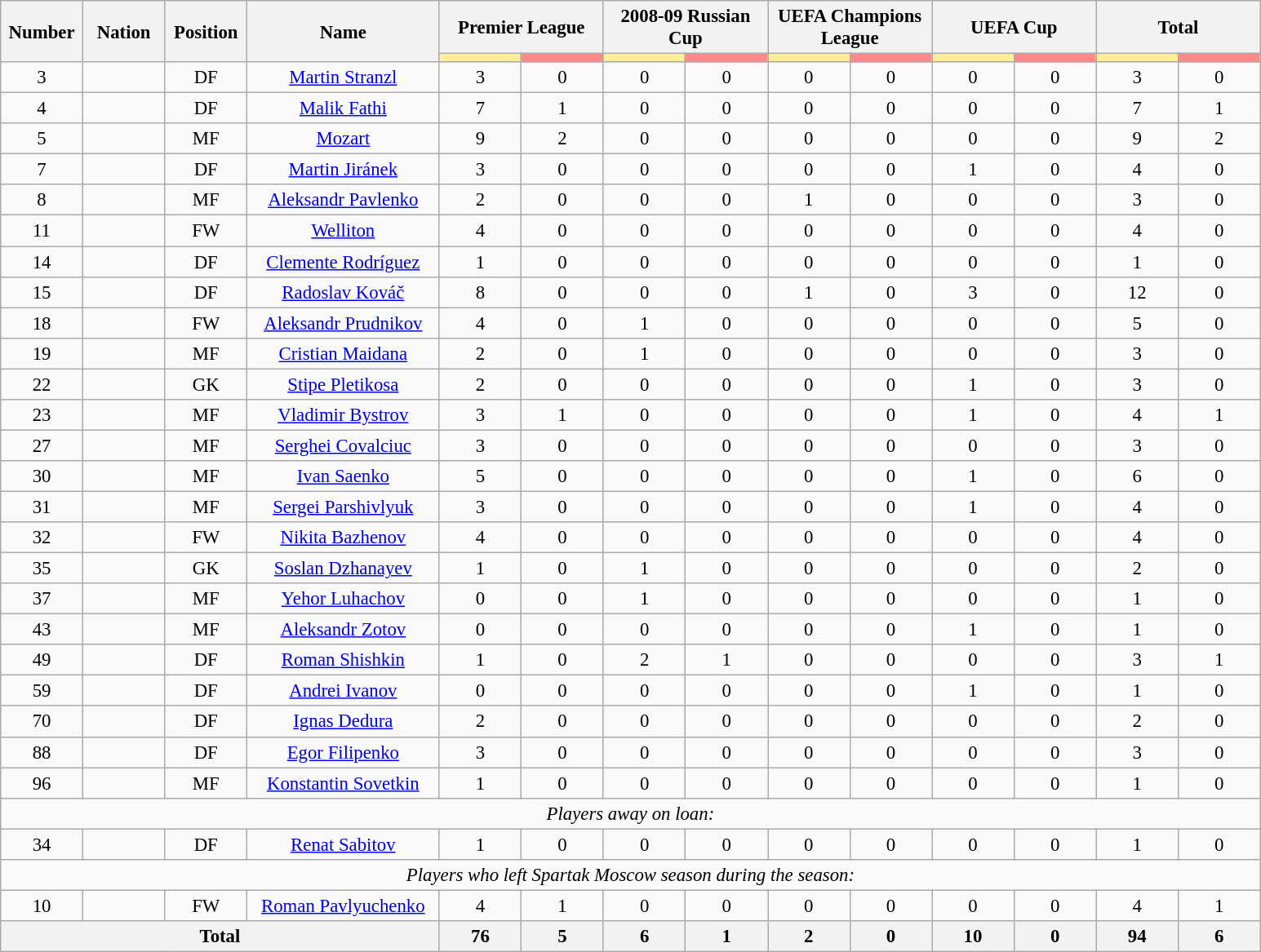<table class="wikitable" style="font-size: 95%; text-align: center;">
<tr>
<th rowspan=2 width=60>Number</th>
<th rowspan=2 width=60>Nation</th>
<th rowspan=2 width=60>Position</th>
<th rowspan=2 width=150>Name</th>
<th colspan=2>Premier League</th>
<th colspan=2>2008-09 Russian Cup</th>
<th colspan=2>UEFA Champions League</th>
<th colspan=2>UEFA Cup</th>
<th colspan=2>Total</th>
</tr>
<tr>
<th style="width:60px; background:#fe9;"></th>
<th style="width:60px; background:#ff8888;"></th>
<th style="width:60px; background:#fe9;"></th>
<th style="width:60px; background:#ff8888;"></th>
<th style="width:60px; background:#fe9;"></th>
<th style="width:60px; background:#ff8888;"></th>
<th style="width:60px; background:#fe9;"></th>
<th style="width:60px; background:#ff8888;"></th>
<th style="width:60px; background:#fe9;"></th>
<th style="width:60px; background:#ff8888;"></th>
</tr>
<tr>
<td>3</td>
<td></td>
<td>DF</td>
<td><a href='#'>Martin Stranzl</a></td>
<td>3</td>
<td>0</td>
<td>0</td>
<td>0</td>
<td>0</td>
<td>0</td>
<td>0</td>
<td>0</td>
<td>3</td>
<td>0</td>
</tr>
<tr>
<td>4</td>
<td></td>
<td>DF</td>
<td><a href='#'>Malik Fathi</a></td>
<td>7</td>
<td>1</td>
<td>0</td>
<td>0</td>
<td>0</td>
<td>0</td>
<td>0</td>
<td>0</td>
<td>7</td>
<td>1</td>
</tr>
<tr>
<td>5</td>
<td></td>
<td>MF</td>
<td><a href='#'>Mozart</a></td>
<td>9</td>
<td>2</td>
<td>0</td>
<td>0</td>
<td>0</td>
<td>0</td>
<td>0</td>
<td>0</td>
<td>9</td>
<td>2</td>
</tr>
<tr>
<td>7</td>
<td></td>
<td>DF</td>
<td><a href='#'>Martin Jiránek</a></td>
<td>3</td>
<td>0</td>
<td>0</td>
<td>0</td>
<td>0</td>
<td>0</td>
<td>1</td>
<td>0</td>
<td>4</td>
<td>0</td>
</tr>
<tr>
<td>8</td>
<td></td>
<td>MF</td>
<td><a href='#'>Aleksandr Pavlenko</a></td>
<td>2</td>
<td>0</td>
<td>0</td>
<td>0</td>
<td>1</td>
<td>0</td>
<td>0</td>
<td>0</td>
<td>3</td>
<td>0</td>
</tr>
<tr>
<td>11</td>
<td></td>
<td>FW</td>
<td><a href='#'>Welliton</a></td>
<td>4</td>
<td>0</td>
<td>0</td>
<td>0</td>
<td>0</td>
<td>0</td>
<td>0</td>
<td>0</td>
<td>4</td>
<td>0</td>
</tr>
<tr>
<td>14</td>
<td></td>
<td>DF</td>
<td><a href='#'>Clemente Rodríguez</a></td>
<td>1</td>
<td>0</td>
<td>0</td>
<td>0</td>
<td>0</td>
<td>0</td>
<td>0</td>
<td>0</td>
<td>1</td>
<td>0</td>
</tr>
<tr>
<td>15</td>
<td></td>
<td>DF</td>
<td><a href='#'>Radoslav Kováč</a></td>
<td>8</td>
<td>0</td>
<td>0</td>
<td>0</td>
<td>1</td>
<td>0</td>
<td>3</td>
<td>0</td>
<td>12</td>
<td>0</td>
</tr>
<tr>
<td>18</td>
<td></td>
<td>FW</td>
<td><a href='#'>Aleksandr Prudnikov</a></td>
<td>4</td>
<td>0</td>
<td>1</td>
<td>0</td>
<td>0</td>
<td>0</td>
<td>0</td>
<td>0</td>
<td>5</td>
<td>0</td>
</tr>
<tr>
<td>19</td>
<td></td>
<td>MF</td>
<td><a href='#'>Cristian Maidana</a></td>
<td>2</td>
<td>0</td>
<td>1</td>
<td>0</td>
<td>0</td>
<td>0</td>
<td>0</td>
<td>0</td>
<td>3</td>
<td>0</td>
</tr>
<tr>
<td>22</td>
<td></td>
<td>GK</td>
<td><a href='#'>Stipe Pletikosa</a></td>
<td>2</td>
<td>0</td>
<td>0</td>
<td>0</td>
<td>0</td>
<td>0</td>
<td>1</td>
<td>0</td>
<td>3</td>
<td>0</td>
</tr>
<tr>
<td>23</td>
<td></td>
<td>MF</td>
<td><a href='#'>Vladimir Bystrov</a></td>
<td>3</td>
<td>1</td>
<td>0</td>
<td>0</td>
<td>0</td>
<td>0</td>
<td>1</td>
<td>0</td>
<td>4</td>
<td>1</td>
</tr>
<tr>
<td>27</td>
<td></td>
<td>MF</td>
<td><a href='#'>Serghei Covalciuc</a></td>
<td>3</td>
<td>0</td>
<td>0</td>
<td>0</td>
<td>0</td>
<td>0</td>
<td>0</td>
<td>0</td>
<td>3</td>
<td>0</td>
</tr>
<tr>
<td>30</td>
<td></td>
<td>MF</td>
<td><a href='#'>Ivan Saenko</a></td>
<td>5</td>
<td>0</td>
<td>0</td>
<td>0</td>
<td>0</td>
<td>0</td>
<td>1</td>
<td>0</td>
<td>6</td>
<td>0</td>
</tr>
<tr>
<td>31</td>
<td></td>
<td>MF</td>
<td><a href='#'>Sergei Parshivlyuk</a></td>
<td>3</td>
<td>0</td>
<td>0</td>
<td>0</td>
<td>0</td>
<td>0</td>
<td>1</td>
<td>0</td>
<td>4</td>
<td>0</td>
</tr>
<tr>
<td>32</td>
<td></td>
<td>FW</td>
<td><a href='#'>Nikita Bazhenov</a></td>
<td>4</td>
<td>0</td>
<td>0</td>
<td>0</td>
<td>0</td>
<td>0</td>
<td>0</td>
<td>0</td>
<td>4</td>
<td>0</td>
</tr>
<tr>
<td>35</td>
<td></td>
<td>GK</td>
<td><a href='#'>Soslan Dzhanayev</a></td>
<td>1</td>
<td>0</td>
<td>1</td>
<td>0</td>
<td>0</td>
<td>0</td>
<td>0</td>
<td>0</td>
<td>2</td>
<td>0</td>
</tr>
<tr>
<td>37</td>
<td></td>
<td>MF</td>
<td><a href='#'>Yehor Luhachov</a></td>
<td>0</td>
<td>0</td>
<td>1</td>
<td>0</td>
<td>0</td>
<td>0</td>
<td>0</td>
<td>0</td>
<td>1</td>
<td>0</td>
</tr>
<tr>
<td>43</td>
<td></td>
<td>MF</td>
<td><a href='#'>Aleksandr Zotov</a></td>
<td>0</td>
<td>0</td>
<td>0</td>
<td>0</td>
<td>0</td>
<td>0</td>
<td>1</td>
<td>0</td>
<td>1</td>
<td>0</td>
</tr>
<tr>
<td>49</td>
<td></td>
<td>DF</td>
<td><a href='#'>Roman Shishkin</a></td>
<td>1</td>
<td>0</td>
<td>2</td>
<td>1</td>
<td>0</td>
<td>0</td>
<td>0</td>
<td>0</td>
<td>3</td>
<td>1</td>
</tr>
<tr>
<td>59</td>
<td></td>
<td>DF</td>
<td><a href='#'>Andrei Ivanov</a></td>
<td>0</td>
<td>0</td>
<td>0</td>
<td>0</td>
<td>0</td>
<td>0</td>
<td>1</td>
<td>0</td>
<td>1</td>
<td>0</td>
</tr>
<tr>
<td>70</td>
<td></td>
<td>DF</td>
<td><a href='#'>Ignas Dedura</a></td>
<td>2</td>
<td>0</td>
<td>0</td>
<td>0</td>
<td>0</td>
<td>0</td>
<td>0</td>
<td>0</td>
<td>2</td>
<td>0</td>
</tr>
<tr>
<td>88</td>
<td></td>
<td>DF</td>
<td><a href='#'>Egor Filipenko</a></td>
<td>3</td>
<td>0</td>
<td>0</td>
<td>0</td>
<td>0</td>
<td>0</td>
<td>0</td>
<td>0</td>
<td>3</td>
<td>0</td>
</tr>
<tr>
<td>96</td>
<td></td>
<td>MF</td>
<td><a href='#'>Konstantin Sovetkin</a></td>
<td>1</td>
<td>0</td>
<td>0</td>
<td>0</td>
<td>0</td>
<td>0</td>
<td>0</td>
<td>0</td>
<td>1</td>
<td>0</td>
</tr>
<tr>
<td colspan="16"><em>Players away on loan:</em></td>
</tr>
<tr>
<td>34</td>
<td></td>
<td>DF</td>
<td><a href='#'>Renat Sabitov</a></td>
<td>1</td>
<td>0</td>
<td>0</td>
<td>0</td>
<td>0</td>
<td>0</td>
<td>0</td>
<td>0</td>
<td>1</td>
<td>0</td>
</tr>
<tr>
<td colspan="16"><em>Players who left Spartak Moscow season during the season:</em></td>
</tr>
<tr>
<td>10</td>
<td></td>
<td>FW</td>
<td><a href='#'>Roman Pavlyuchenko</a></td>
<td>4</td>
<td>1</td>
<td>0</td>
<td>0</td>
<td>0</td>
<td>0</td>
<td>0</td>
<td>0</td>
<td>4</td>
<td>1</td>
</tr>
<tr>
<th colspan=4>Total</th>
<th>76</th>
<th>5</th>
<th>6</th>
<th>1</th>
<th>2</th>
<th>0</th>
<th>10</th>
<th>0</th>
<th>94</th>
<th>6</th>
</tr>
</table>
